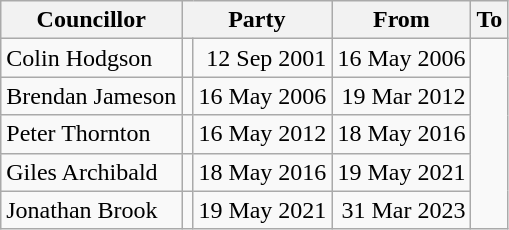<table class=wikitable>
<tr>
<th>Councillor</th>
<th colspan=2>Party</th>
<th>From</th>
<th>To</th>
</tr>
<tr>
<td>Colin Hodgson</td>
<td></td>
<td align=right>12 Sep 2001</td>
<td align=right>16 May 2006</td>
</tr>
<tr>
<td>Brendan Jameson</td>
<td></td>
<td align=right>16 May 2006</td>
<td align=right>19 Mar 2012</td>
</tr>
<tr>
<td>Peter Thornton</td>
<td></td>
<td align=right>16 May 2012</td>
<td align=right>18 May 2016</td>
</tr>
<tr>
<td>Giles Archibald</td>
<td></td>
<td align=right>18 May 2016</td>
<td align=right>19 May 2021</td>
</tr>
<tr>
<td>Jonathan Brook</td>
<td></td>
<td align=right>19 May 2021</td>
<td align=right>31 Mar 2023</td>
</tr>
</table>
